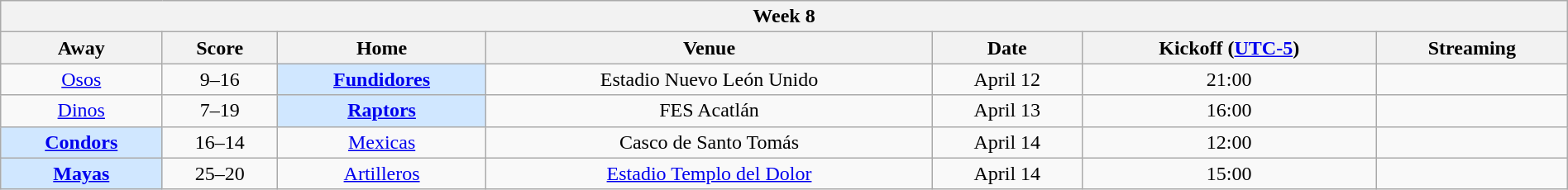<table class="wikitable mw-collapsible mw-collapsed" style="width:100%;">
<tr>
<th colspan="8">Week 8</th>
</tr>
<tr>
<th>Away</th>
<th>Score</th>
<th>Home</th>
<th>Venue</th>
<th>Date</th>
<th>Kickoff (<a href='#'>UTC-5</a>)</th>
<th>Streaming</th>
</tr>
<tr align="center">
<td><a href='#'>Osos</a></td>
<td>9–16</td>
<td bgcolor="#D0E7FF"><strong><a href='#'>Fundidores</a></strong></td>
<td>Estadio Nuevo León Unido</td>
<td>April 12</td>
<td>21:00</td>
<td>  </td>
</tr>
<tr align="center">
<td><a href='#'>Dinos</a></td>
<td>7–19</td>
<td bgcolor="#D0E7FF"><strong><a href='#'>Raptors</a></strong></td>
<td>FES Acatlán</td>
<td>April 13</td>
<td>16:00</td>
<td>  </td>
</tr>
<tr align="center">
<td bgcolor="#D0E7FF"><strong><a href='#'>Condors</a></strong></td>
<td>16–14</td>
<td><a href='#'>Mexicas</a></td>
<td>Casco de Santo Tomás</td>
<td>April 14</td>
<td>12:00</td>
<td></td>
</tr>
<tr align="center">
<td bgcolor="#D0E7FF"><strong> <a href='#'>Mayas</a></strong></td>
<td>25–20</td>
<td><a href='#'>Artilleros</a></td>
<td><a href='#'>Estadio Templo del Dolor</a></td>
<td>April 14</td>
<td>15:00</td>
<td>   </td>
</tr>
</table>
